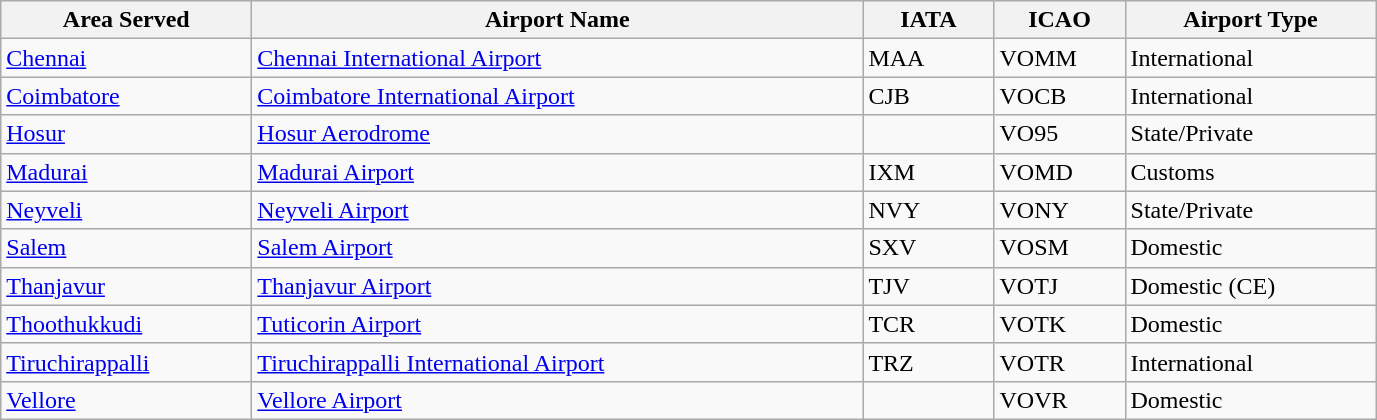<table class="sortable wikitable"style="text-align:left;"style="font-size: 85%">
<tr>
<th style="width:10em;">Area Served</th>
<th style="width:25em;">Airport Name</th>
<th style="width:5em;">IATA</th>
<th style="width:5em;">ICAO</th>
<th style="width:10em;">Airport Type</th>
</tr>
<tr>
<td><a href='#'>Chennai</a></td>
<td><a href='#'>Chennai International Airport</a></td>
<td>MAA</td>
<td>VOMM</td>
<td>International</td>
</tr>
<tr>
<td><a href='#'>Coimbatore</a></td>
<td><a href='#'>Coimbatore International Airport</a></td>
<td>CJB</td>
<td>VOCB</td>
<td>International</td>
</tr>
<tr>
<td><a href='#'>Hosur</a></td>
<td><a href='#'>Hosur Aerodrome</a></td>
<td></td>
<td>VO95</td>
<td>State/Private</td>
</tr>
<tr>
<td><a href='#'>Madurai</a></td>
<td><a href='#'>Madurai Airport</a></td>
<td>IXM</td>
<td>VOMD</td>
<td>Customs</td>
</tr>
<tr>
<td><a href='#'>Neyveli</a></td>
<td><a href='#'>Neyveli Airport</a></td>
<td>NVY</td>
<td>VONY</td>
<td>State/Private</td>
</tr>
<tr>
<td><a href='#'>Salem</a></td>
<td><a href='#'>Salem Airport</a></td>
<td>SXV</td>
<td>VOSM</td>
<td>Domestic</td>
</tr>
<tr>
<td><a href='#'>Thanjavur</a></td>
<td><a href='#'>Thanjavur Airport</a></td>
<td>TJV</td>
<td>VOTJ</td>
<td>Domestic (CE)</td>
</tr>
<tr>
<td><a href='#'>Thoothukkudi</a></td>
<td><a href='#'>Tuticorin Airport</a></td>
<td>TCR</td>
<td>VOTK</td>
<td>Domestic</td>
</tr>
<tr>
<td><a href='#'>Tiruchirappalli</a></td>
<td><a href='#'>Tiruchirappalli International Airport</a></td>
<td>TRZ</td>
<td>VOTR</td>
<td>International</td>
</tr>
<tr>
<td><a href='#'>Vellore</a></td>
<td><a href='#'>Vellore Airport</a></td>
<td></td>
<td>VOVR</td>
<td>Domestic</td>
</tr>
</table>
